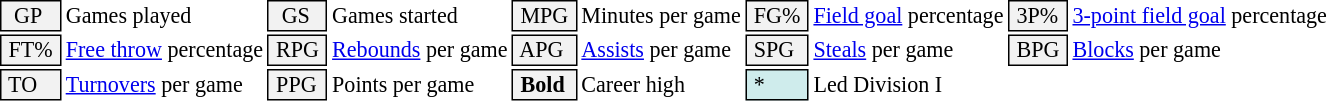<table class="toccolours" style="font-size: 92%; white-space: nowrap;">
<tr>
<td style="background-color: #F2F2F2; border: 1px solid black;">  GP</td>
<td>Games played</td>
<td style="background-color: #F2F2F2; border: 1px solid black">  GS </td>
<td>Games started</td>
<td style="background-color: #F2F2F2; border: 1px solid black"> MPG </td>
<td>Minutes per game</td>
<td style="background-color: #F2F2F2; border: 1px solid black;"> FG% </td>
<td><a href='#'>Field goal</a> percentage</td>
<td style="background-color: #F2F2F2; border: 1px solid black"> 3P% </td>
<td><a href='#'>3-point field goal</a> percentage</td>
</tr>
<tr>
<td style="background-color: #F2F2F2; border: 1px solid black"> FT% </td>
<td><a href='#'>Free throw</a> percentage</td>
<td style="background-color: #F2F2F2; border: 1px solid black;"> RPG </td>
<td><a href='#'>Rebounds</a> per game</td>
<td style="background-color: #F2F2F2; border: 1px solid black"> APG </td>
<td><a href='#'>Assists</a> per game</td>
<td style="background-color: #F2F2F2; border: 1px solid black"> SPG </td>
<td><a href='#'>Steals</a> per game</td>
<td style="background-color: #F2F2F2; border: 1px solid black;"> BPG </td>
<td><a href='#'>Blocks</a> per game</td>
</tr>
<tr>
<td style="background-color: #F2F2F2; border: 1px solid black"> TO </td>
<td><a href='#'>Turnovers</a> per game</td>
<td style="background-color: #F2F2F2; border: 1px solid black"> PPG </td>
<td>Points per game</td>
<td style="background-color: #F2F2F2; border: 1px solid black"> <strong>Bold</strong> </td>
<td>Career high</td>
<td style="background-color: #cfecec; border: 1px solid black"> * </td>
<td>Led Division I</td>
</tr>
</table>
